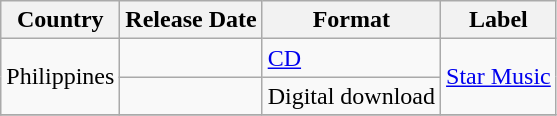<table class="wikitable">
<tr>
<th>Country</th>
<th>Release Date</th>
<th>Format</th>
<th>Label</th>
</tr>
<tr>
<td rowspan="2">Philippines</td>
<td></td>
<td><a href='#'>CD</a></td>
<td rowspan="2"><a href='#'>Star Music</a></td>
</tr>
<tr>
<td></td>
<td>Digital download</td>
</tr>
<tr>
</tr>
</table>
